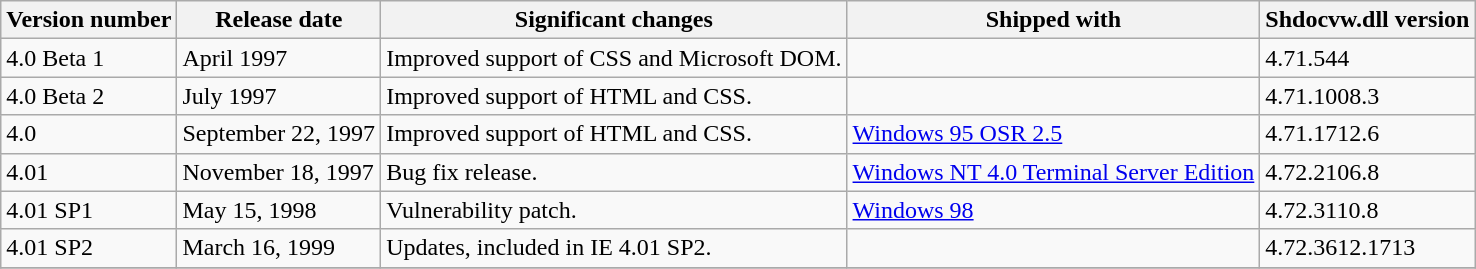<table class="wikitable">
<tr>
<th>Version number</th>
<th>Release date</th>
<th>Significant changes</th>
<th>Shipped with</th>
<th>Shdocvw.dll version</th>
</tr>
<tr>
<td>4.0 Beta 1</td>
<td style="white-space: nowrap;">April 1997</td>
<td>Improved support of CSS and Microsoft DOM.</td>
<td></td>
<td>4.71.544</td>
</tr>
<tr>
<td>4.0 Beta 2</td>
<td style="white-space: nowrap;">July 1997</td>
<td>Improved support of HTML and CSS.</td>
<td></td>
<td>4.71.1008.3</td>
</tr>
<tr>
<td>4.0</td>
<td style="white-space: nowrap;">September 22, 1997</td>
<td>Improved support of HTML and CSS.</td>
<td><a href='#'>Windows 95 OSR 2.5</a></td>
<td>4.71.1712.6</td>
</tr>
<tr>
<td>4.01</td>
<td style="white-space: nowrap;">November 18, 1997</td>
<td>Bug fix release.</td>
<td><a href='#'>Windows NT 4.0 Terminal Server Edition</a></td>
<td>4.72.2106.8</td>
</tr>
<tr>
<td>4.01 SP1</td>
<td>May 15, 1998</td>
<td>Vulnerability patch.</td>
<td><a href='#'>Windows 98</a></td>
<td>4.72.3110.8</td>
</tr>
<tr>
<td>4.01 SP2</td>
<td>March 16, 1999</td>
<td>Updates, included in IE 4.01 SP2.</td>
<td></td>
<td>4.72.3612.1713</td>
</tr>
<tr>
</tr>
</table>
